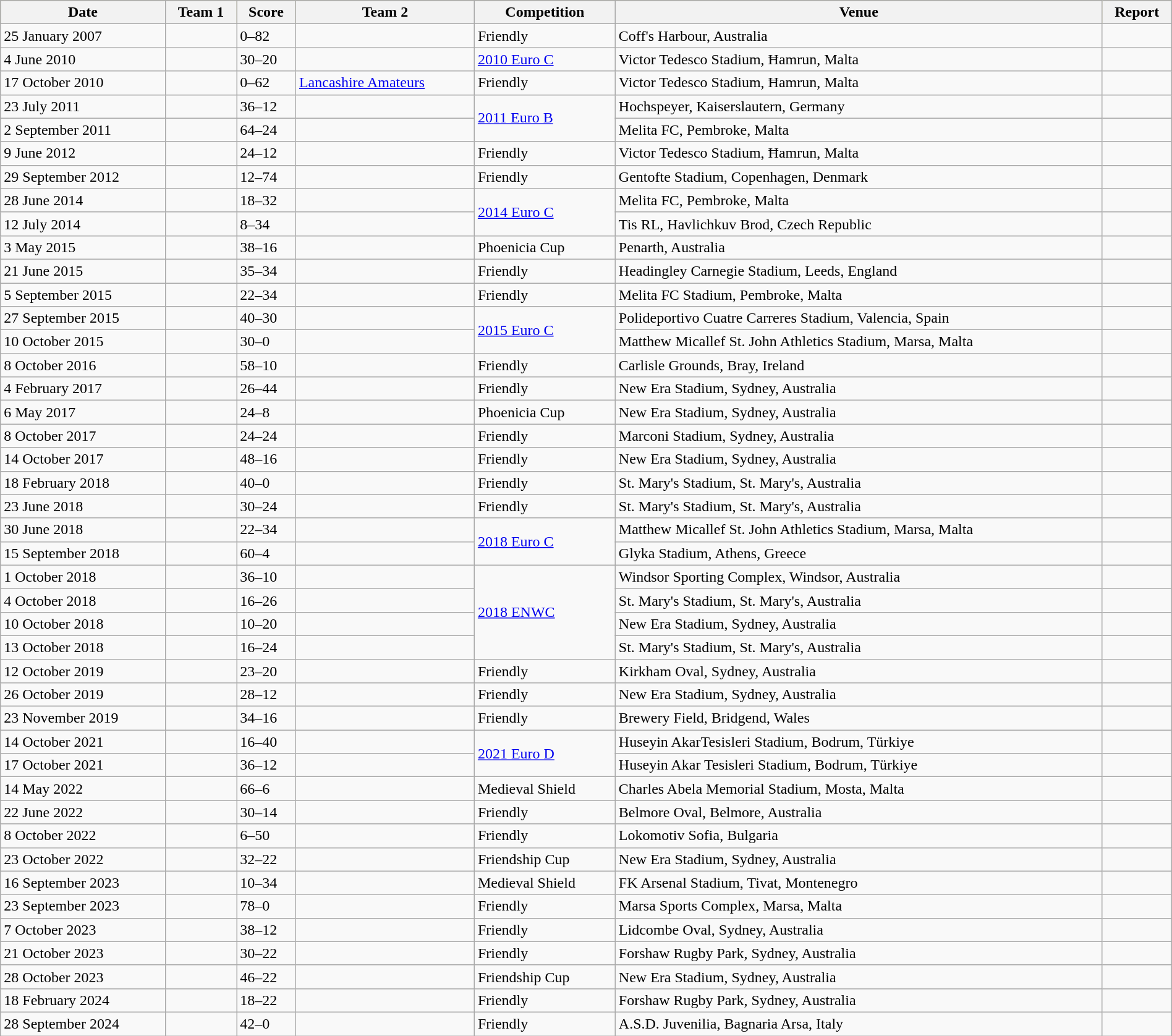<table class="wikitable" style="width:100%;">
<tr style="background:#bdb76b;">
<th>Date</th>
<th>Team 1</th>
<th>Score</th>
<th>Team 2</th>
<th>Competition</th>
<th>Venue</th>
<th>Report</th>
</tr>
<tr>
<td>25 January 2007</td>
<td></td>
<td>0–82</td>
<td></td>
<td>Friendly</td>
<td>Coff's Harbour, Australia</td>
<td></td>
</tr>
<tr>
<td>4 June 2010</td>
<td></td>
<td>30–20</td>
<td></td>
<td><a href='#'>2010 Euro C</a></td>
<td>Victor Tedesco Stadium, Ħamrun, Malta</td>
<td></td>
</tr>
<tr>
<td>17 October 2010</td>
<td></td>
<td>0–62</td>
<td> <a href='#'>Lancashire Amateurs</a></td>
<td>Friendly</td>
<td>Victor Tedesco Stadium, Ħamrun, Malta</td>
<td></td>
</tr>
<tr>
<td>23 July 2011</td>
<td></td>
<td>36–12</td>
<td></td>
<td rowspan="2"><a href='#'>2011 Euro B</a></td>
<td>Hochspeyer, Kaiserslautern, Germany</td>
<td></td>
</tr>
<tr>
<td>2 September 2011</td>
<td></td>
<td>64–24</td>
<td></td>
<td>Melita FC, Pembroke, Malta</td>
<td></td>
</tr>
<tr>
<td>9 June 2012</td>
<td></td>
<td>24–12</td>
<td></td>
<td>Friendly</td>
<td>Victor Tedesco Stadium, Ħamrun, Malta</td>
<td></td>
</tr>
<tr>
<td>29 September 2012</td>
<td></td>
<td>12–74</td>
<td></td>
<td>Friendly</td>
<td>Gentofte Stadium, Copenhagen, Denmark</td>
<td></td>
</tr>
<tr>
<td>28 June 2014</td>
<td></td>
<td>18–32</td>
<td></td>
<td rowspan="2"><a href='#'>2014 Euro C</a></td>
<td>Melita FC, Pembroke, Malta</td>
<td></td>
</tr>
<tr>
<td>12 July 2014</td>
<td></td>
<td>8–34</td>
<td></td>
<td>Tis RL, Havlichkuv Brod, Czech Republic</td>
<td></td>
</tr>
<tr>
<td>3 May 2015</td>
<td></td>
<td>38–16</td>
<td></td>
<td>Phoenicia Cup</td>
<td>Penarth, Australia</td>
<td></td>
</tr>
<tr>
<td>21 June 2015</td>
<td></td>
<td>35–34</td>
<td></td>
<td>Friendly</td>
<td>Headingley Carnegie Stadium, Leeds, England</td>
<td></td>
</tr>
<tr>
<td>5 September 2015</td>
<td></td>
<td>22–34</td>
<td></td>
<td>Friendly</td>
<td>Melita FC Stadium, Pembroke, Malta</td>
<td></td>
</tr>
<tr>
<td>27 September 2015</td>
<td></td>
<td>40–30</td>
<td></td>
<td rowspan="2"><a href='#'>2015 Euro C</a></td>
<td>Polideportivo Cuatre Carreres Stadium, Valencia, Spain</td>
<td></td>
</tr>
<tr>
<td>10 October 2015</td>
<td></td>
<td>30–0</td>
<td></td>
<td>Matthew Micallef St. John Athletics Stadium, Marsa, Malta</td>
<td></td>
</tr>
<tr>
<td>8 October 2016</td>
<td></td>
<td>58–10</td>
<td></td>
<td>Friendly</td>
<td>Carlisle Grounds, Bray, Ireland</td>
<td></td>
</tr>
<tr>
<td>4 February 2017</td>
<td></td>
<td>26–44</td>
<td></td>
<td>Friendly</td>
<td>New Era Stadium, Sydney, Australia</td>
<td></td>
</tr>
<tr>
<td>6 May 2017</td>
<td></td>
<td>24–8</td>
<td></td>
<td>Phoenicia Cup</td>
<td>New Era Stadium, Sydney, Australia</td>
<td></td>
</tr>
<tr>
<td>8 October 2017</td>
<td></td>
<td>24–24</td>
<td></td>
<td>Friendly</td>
<td>Marconi Stadium, Sydney, Australia</td>
<td></td>
</tr>
<tr>
<td>14 October 2017</td>
<td></td>
<td>48–16</td>
<td></td>
<td>Friendly</td>
<td>New Era Stadium, Sydney, Australia</td>
<td></td>
</tr>
<tr>
<td>18 February 2018</td>
<td></td>
<td>40–0</td>
<td></td>
<td>Friendly</td>
<td>St. Mary's Stadium, St. Mary's, Australia</td>
<td></td>
</tr>
<tr>
<td>23 June 2018</td>
<td></td>
<td>30–24</td>
<td></td>
<td>Friendly</td>
<td>St. Mary's Stadium, St. Mary's, Australia</td>
<td></td>
</tr>
<tr>
<td>30 June 2018</td>
<td></td>
<td>22–34</td>
<td></td>
<td rowspan="2"><a href='#'>2018 Euro C</a></td>
<td>Matthew Micallef St. John Athletics Stadium, Marsa, Malta</td>
<td></td>
</tr>
<tr>
<td>15 September 2018</td>
<td></td>
<td>60–4</td>
<td></td>
<td>Glyka Stadium, Athens, Greece</td>
<td></td>
</tr>
<tr>
<td>1 October 2018</td>
<td></td>
<td>36–10</td>
<td></td>
<td rowspan="4"><a href='#'>2018 ENWC</a></td>
<td>Windsor Sporting Complex, Windsor, Australia</td>
<td></td>
</tr>
<tr>
<td>4 October 2018</td>
<td></td>
<td>16–26</td>
<td></td>
<td>St. Mary's Stadium, St. Mary's, Australia</td>
<td></td>
</tr>
<tr>
<td>10 October 2018</td>
<td></td>
<td>10–20</td>
<td></td>
<td>New Era Stadium, Sydney, Australia</td>
<td></td>
</tr>
<tr>
<td>13 October 2018</td>
<td></td>
<td>16–24</td>
<td></td>
<td>St. Mary's Stadium, St. Mary's, Australia</td>
<td></td>
</tr>
<tr>
<td>12 October 2019</td>
<td></td>
<td>23–20</td>
<td></td>
<td>Friendly</td>
<td>Kirkham Oval, Sydney, Australia</td>
<td></td>
</tr>
<tr>
<td>26 October 2019</td>
<td></td>
<td>28–12</td>
<td></td>
<td>Friendly</td>
<td>New Era Stadium, Sydney, Australia</td>
<td></td>
</tr>
<tr>
<td>23 November 2019</td>
<td></td>
<td>34–16</td>
<td></td>
<td>Friendly</td>
<td>Brewery Field, Bridgend, Wales</td>
<td></td>
</tr>
<tr>
<td>14 October 2021</td>
<td></td>
<td>16–40</td>
<td></td>
<td rowspan="2"><a href='#'>2021 Euro D</a></td>
<td>Huseyin AkarTesisleri Stadium, Bodrum, Türkiye</td>
<td></td>
</tr>
<tr>
<td>17 October 2021</td>
<td></td>
<td>36–12</td>
<td></td>
<td>Huseyin Akar Tesisleri Stadium, Bodrum, Türkiye</td>
<td></td>
</tr>
<tr>
<td>14 May 2022</td>
<td></td>
<td>66–6</td>
<td></td>
<td>Medieval Shield</td>
<td>Charles Abela Memorial Stadium, Mosta, Malta</td>
<td></td>
</tr>
<tr>
<td>22 June 2022</td>
<td></td>
<td>30–14</td>
<td></td>
<td>Friendly</td>
<td>Belmore Oval, Belmore, Australia</td>
<td></td>
</tr>
<tr>
<td>8 October 2022</td>
<td></td>
<td>6–50</td>
<td></td>
<td>Friendly</td>
<td>Lokomotiv Sofia, Bulgaria</td>
<td></td>
</tr>
<tr>
<td>23 October 2022</td>
<td></td>
<td>32–22</td>
<td></td>
<td>Friendship Cup</td>
<td>New Era Stadium, Sydney, Australia</td>
<td></td>
</tr>
<tr>
<td>16 September 2023</td>
<td></td>
<td>10–34</td>
<td></td>
<td>Medieval Shield</td>
<td>FK Arsenal Stadium, Tivat, Montenegro</td>
<td></td>
</tr>
<tr>
<td>23 September 2023</td>
<td></td>
<td>78–0</td>
<td></td>
<td>Friendly</td>
<td>Marsa Sports Complex, Marsa, Malta</td>
<td></td>
</tr>
<tr>
<td>7 October 2023</td>
<td></td>
<td>38–12</td>
<td></td>
<td>Friendly</td>
<td>Lidcombe Oval, Sydney, Australia</td>
<td></td>
</tr>
<tr>
<td>21 October 2023</td>
<td></td>
<td>30–22</td>
<td></td>
<td>Friendly</td>
<td>Forshaw Rugby Park, Sydney, Australia</td>
<td></td>
</tr>
<tr>
<td>28 October 2023</td>
<td></td>
<td>46–22</td>
<td></td>
<td>Friendship Cup</td>
<td>New Era Stadium, Sydney, Australia</td>
<td></td>
</tr>
<tr>
<td>18 February 2024</td>
<td></td>
<td>18–22</td>
<td></td>
<td>Friendly</td>
<td>Forshaw Rugby Park, Sydney, Australia</td>
<td></td>
</tr>
<tr>
<td>28 September 2024</td>
<td></td>
<td>42–0</td>
<td></td>
<td>Friendly</td>
<td>A.S.D. Juvenilia, Bagnaria Arsa, Italy</td>
<td></td>
</tr>
</table>
